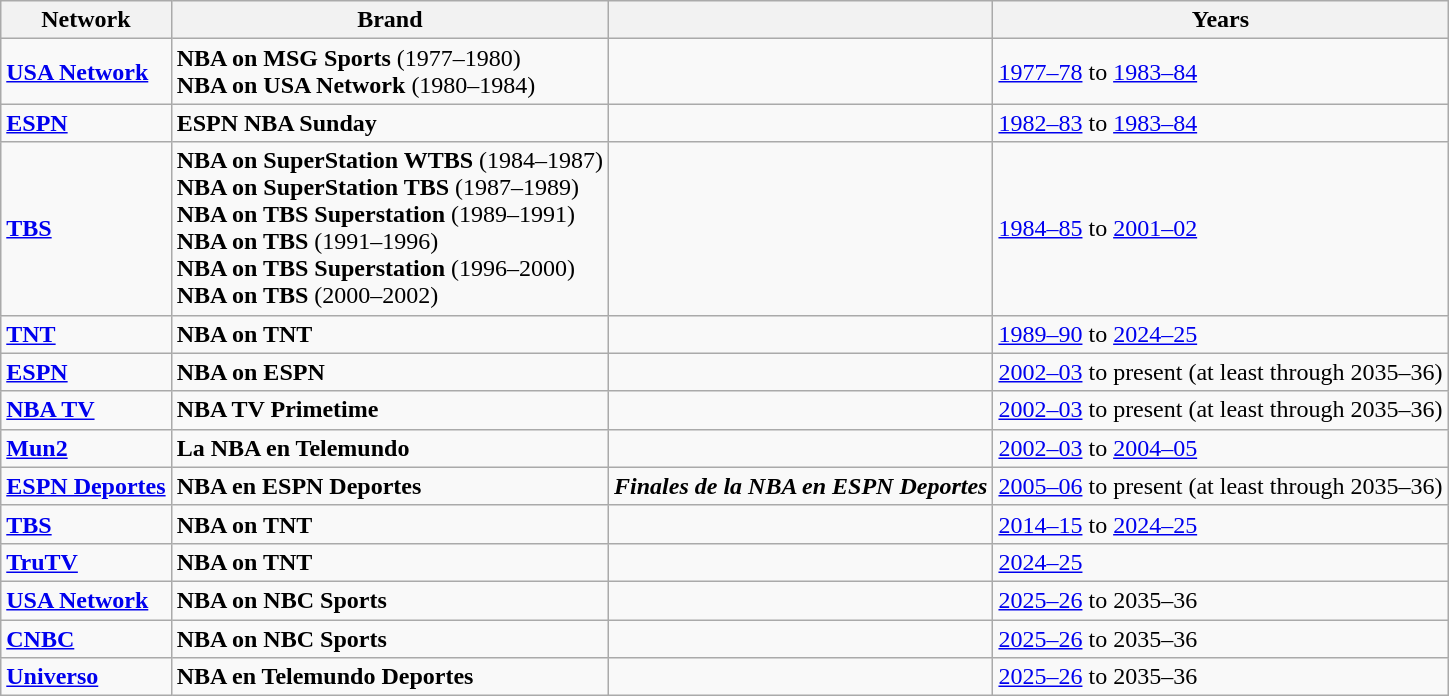<table class="wikitable">
<tr>
<th>Network</th>
<th>Brand</th>
<th></th>
<th>Years</th>
</tr>
<tr>
<td><strong><a href='#'>USA Network</a></strong></td>
<td><strong>NBA on MSG Sports</strong> (1977–1980)<br><strong>NBA on USA Network</strong> (1980–1984)</td>
<td></td>
<td><a href='#'>1977–78</a> to <a href='#'>1983–84</a></td>
</tr>
<tr>
<td><strong><a href='#'>ESPN</a></strong></td>
<td><strong>ESPN NBA Sunday</strong></td>
<td></td>
<td><a href='#'>1982–83</a> to <a href='#'>1983–84</a></td>
</tr>
<tr>
<td><strong><a href='#'>TBS</a></strong></td>
<td><strong>NBA on SuperStation WTBS</strong> (1984–1987)<br><strong>NBA on SuperStation TBS</strong> (1987–1989)<br><strong>NBA on TBS Superstation</strong> (1989–1991)<br><strong>NBA on TBS</strong> (1991–1996)<br><strong>NBA on TBS Superstation</strong> (1996–2000)<br><strong>NBA on TBS</strong> (2000–2002)</td>
<td></td>
<td><a href='#'>1984–85</a> to <a href='#'>2001–02</a></td>
</tr>
<tr>
<td><strong><a href='#'>TNT</a></strong></td>
<td><strong>NBA on TNT</strong></td>
<td></td>
<td><a href='#'>1989–90</a> to <a href='#'>2024–25</a></td>
</tr>
<tr>
<td><strong><a href='#'>ESPN</a></strong></td>
<td><strong>NBA on ESPN</strong></td>
<td></td>
<td><a href='#'>2002–03</a> to present (at least through 2035–36)</td>
</tr>
<tr>
<td><strong><a href='#'>NBA TV</a></strong></td>
<td><strong>NBA TV Primetime</strong></td>
<td></td>
<td><a href='#'>2002–03</a> to present (at least through 2035–36)</td>
</tr>
<tr>
<td><strong><a href='#'>Mun2</a></strong></td>
<td><strong>La NBA en Telemundo</strong></td>
<td></td>
<td><a href='#'>2002–03</a> to <a href='#'>2004–05</a></td>
</tr>
<tr>
<td><strong><a href='#'>ESPN Deportes</a></strong></td>
<td><strong>NBA en ESPN Deportes</strong></td>
<td><strong><em>Finales de la NBA en ESPN Deportes</em></strong></td>
<td><a href='#'>2005–06</a> to present (at least through 2035–36)</td>
</tr>
<tr>
<td><strong><a href='#'>TBS</a></strong></td>
<td><strong>NBA on TNT</strong></td>
<td></td>
<td><a href='#'>2014–15</a> to <a href='#'>2024–25</a></td>
</tr>
<tr>
<td><strong><a href='#'>TruTV</a></strong></td>
<td><strong>NBA on TNT</strong></td>
<td></td>
<td><a href='#'>2024–25</a></td>
</tr>
<tr>
<td><strong><a href='#'>USA Network</a></strong></td>
<td><strong>NBA on NBC Sports</strong></td>
<td></td>
<td><a href='#'>2025–26</a> to 2035–36</td>
</tr>
<tr>
<td><strong><a href='#'>CNBC</a></strong></td>
<td><strong>NBA on NBC Sports</strong></td>
<td></td>
<td><a href='#'>2025–26</a> to 2035–36</td>
</tr>
<tr>
<td><strong><a href='#'>Universo</a></strong></td>
<td><strong>NBA en Telemundo Deportes</strong></td>
<td></td>
<td><a href='#'>2025–26</a> to 2035–36</td>
</tr>
</table>
